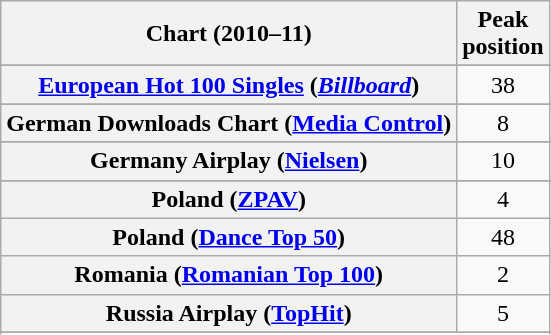<table class="wikitable plainrowheaders sortable" style="text-align:center;">
<tr>
<th scope="col">Chart (2010–11)</th>
<th scope="col">Peak<br>position</th>
</tr>
<tr>
</tr>
<tr>
</tr>
<tr>
</tr>
<tr>
<th scope="row"><a href='#'>European Hot 100 Singles</a> (<em><a href='#'>Billboard</a></em>)</th>
<td>38</td>
</tr>
<tr>
</tr>
<tr>
<th scope="row">German Downloads Chart (<a href='#'>Media Control</a>)</th>
<td style="text-align:center;">8</td>
</tr>
<tr>
</tr>
<tr>
<th scope="row">Germany Airplay (<a href='#'>Nielsen</a>)</th>
<td>10</td>
</tr>
<tr>
</tr>
<tr>
<th scope="row">Poland (<a href='#'>ZPAV</a>)</th>
<td>4</td>
</tr>
<tr>
<th scope="row">Poland (<a href='#'>Dance Top 50</a>)</th>
<td>48</td>
</tr>
<tr>
<th scope="row">Romania (<a href='#'>Romanian Top 100</a>)</th>
<td>2</td>
</tr>
<tr>
<th scope="row">Russia Airplay (<a href='#'>TopHit</a>)</th>
<td>5</td>
</tr>
<tr>
</tr>
<tr>
</tr>
<tr>
</tr>
<tr>
</tr>
</table>
